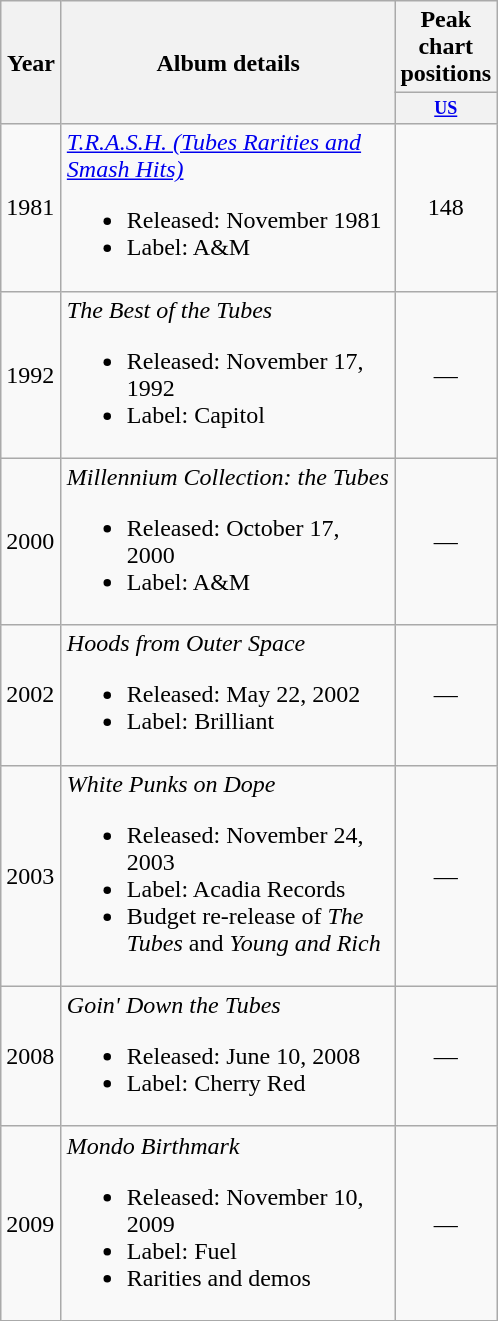<table class="wikitable">
<tr>
<th rowspan="2" style="width:33px;">Year</th>
<th rowspan="2" style="width:215px;">Album details</th>
<th>Peak chart positions</th>
</tr>
<tr>
<th style="width:2em;font-size:75%"><a href='#'>US</a><br></th>
</tr>
<tr>
<td>1981</td>
<td><em><a href='#'>T.R.A.S.H. (Tubes Rarities and Smash Hits)</a></em><br><ul><li>Released: November 1981</li><li>Label: A&M</li></ul></td>
<td style="text-align:center;">148</td>
</tr>
<tr>
<td>1992</td>
<td><em>The Best of the Tubes</em><br><ul><li>Released: November 17, 1992</li><li>Label: Capitol</li></ul></td>
<td style="text-align:center;">—</td>
</tr>
<tr>
<td>2000</td>
<td><em>Millennium Collection: the Tubes</em><br><ul><li>Released: October 17, 2000</li><li>Label: A&M</li></ul></td>
<td style="text-align:center;">—</td>
</tr>
<tr>
<td>2002</td>
<td><em>Hoods from Outer Space</em><br><ul><li>Released: May 22, 2002</li><li>Label: Brilliant</li></ul></td>
<td style="text-align:center;">—</td>
</tr>
<tr>
<td>2003</td>
<td><em>White Punks on Dope</em><br><ul><li>Released: November 24, 2003</li><li>Label: Acadia Records</li><li>Budget re-release of <em>The Tubes</em> and <em>Young and Rich</em></li></ul></td>
<td style="text-align:center;">—</td>
</tr>
<tr>
<td>2008</td>
<td><em>Goin' Down the Tubes</em><br><ul><li>Released: June 10, 2008</li><li>Label: Cherry Red</li></ul></td>
<td style="text-align:center;">—</td>
</tr>
<tr>
<td>2009</td>
<td><em>Mondo Birthmark</em><br><ul><li>Released: November 10, 2009</li><li>Label: Fuel</li><li>Rarities and demos</li></ul></td>
<td style="text-align:center;">—</td>
</tr>
</table>
